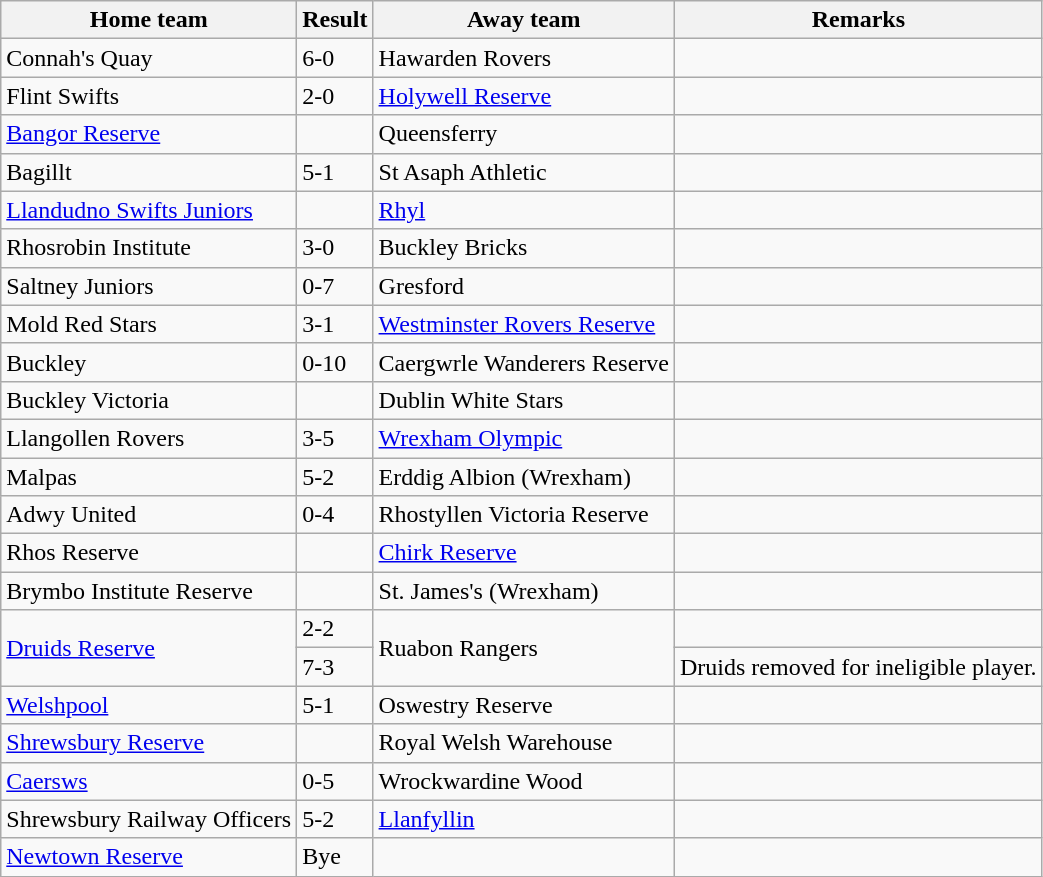<table class="wikitable">
<tr>
<th>Home team</th>
<th>Result</th>
<th>Away team</th>
<th>Remarks</th>
</tr>
<tr>
<td>Connah's Quay</td>
<td>6-0</td>
<td>Hawarden Rovers</td>
<td></td>
</tr>
<tr>
<td>Flint Swifts</td>
<td>2-0</td>
<td><a href='#'>Holywell Reserve</a></td>
<td></td>
</tr>
<tr>
<td><a href='#'>Bangor Reserve</a></td>
<td></td>
<td>Queensferry</td>
<td></td>
</tr>
<tr>
<td>Bagillt</td>
<td>5-1</td>
<td>St Asaph Athletic</td>
<td></td>
</tr>
<tr>
<td><a href='#'>Llandudno Swifts Juniors</a></td>
<td></td>
<td><a href='#'>Rhyl</a></td>
<td></td>
</tr>
<tr>
<td>Rhosrobin Institute</td>
<td>3-0</td>
<td>Buckley Bricks</td>
<td></td>
</tr>
<tr>
<td>Saltney Juniors</td>
<td>0-7</td>
<td>Gresford</td>
<td></td>
</tr>
<tr>
<td>Mold Red Stars</td>
<td>3-1</td>
<td><a href='#'>Westminster Rovers Reserve</a></td>
<td></td>
</tr>
<tr>
<td>Buckley</td>
<td>0-10</td>
<td>Caergwrle Wanderers Reserve</td>
<td></td>
</tr>
<tr>
<td>Buckley Victoria</td>
<td></td>
<td>Dublin White Stars</td>
<td></td>
</tr>
<tr>
<td>Llangollen Rovers</td>
<td>3-5</td>
<td><a href='#'>Wrexham Olympic</a></td>
<td></td>
</tr>
<tr>
<td> Malpas</td>
<td>5-2</td>
<td>Erddig Albion (Wrexham)</td>
<td></td>
</tr>
<tr>
<td>Adwy United</td>
<td>0-4</td>
<td>Rhostyllen Victoria Reserve</td>
<td></td>
</tr>
<tr>
<td>Rhos Reserve</td>
<td></td>
<td><a href='#'>Chirk Reserve</a></td>
<td></td>
</tr>
<tr>
<td>Brymbo Institute Reserve</td>
<td></td>
<td>St. James's (Wrexham)</td>
<td></td>
</tr>
<tr>
<td rowspan="2"><a href='#'>Druids Reserve</a></td>
<td>2-2</td>
<td rowspan="2">Ruabon Rangers</td>
<td></td>
</tr>
<tr>
<td>7-3</td>
<td>Druids removed for ineligible player.</td>
</tr>
<tr>
<td><a href='#'>Welshpool</a></td>
<td>5-1</td>
<td> Oswestry Reserve</td>
<td></td>
</tr>
<tr>
<td> <a href='#'>Shrewsbury Reserve</a></td>
<td></td>
<td>Royal Welsh Warehouse</td>
<td></td>
</tr>
<tr>
<td><a href='#'>Caersws</a></td>
<td>0-5</td>
<td> Wrockwardine Wood</td>
<td></td>
</tr>
<tr>
<td> Shrewsbury Railway Officers</td>
<td>5-2</td>
<td><a href='#'>Llanfyllin</a></td>
<td></td>
</tr>
<tr>
<td><a href='#'>Newtown Reserve</a></td>
<td>Bye</td>
<td></td>
<td></td>
</tr>
</table>
